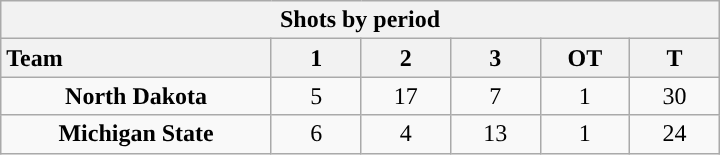<table class="wikitable" style="width:30em; text-align:right;">
<tr>
<th colspan=6>Shots by period</th>
</tr>
<tr>
<th style="width:10em; text-align:left;">Team</th>
<th style="width:3em;">1</th>
<th style="width:3em;">2</th>
<th style="width:3em;">3</th>
<th style="width:3em;">OT</th>
<th style="width:3em;">T</th>
</tr>
<tr>
<td align=center><strong>North Dakota</strong></td>
<td align=center>5</td>
<td align=center>17</td>
<td align=center>7</td>
<td align=center>1</td>
<td align=center>30</td>
</tr>
<tr>
<td align=center><strong>Michigan State</strong></td>
<td align=center>6</td>
<td align=center>4</td>
<td align=center>13</td>
<td align=center>1</td>
<td align=center>24</td>
</tr>
</table>
